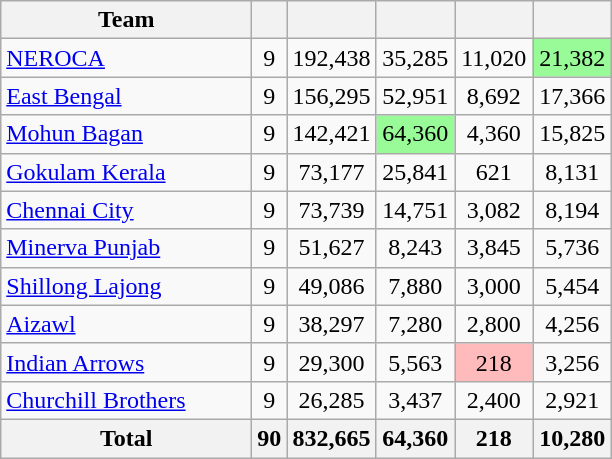<table class="wikitable sortable">
<tr>
<th width=160>Team</th>
<th></th>
<th width=45></th>
<th width=45></th>
<th width=45></th>
<th width=45></th>
</tr>
<tr>
<td><a href='#'>NEROCA</a></td>
<td align=center>9</td>
<td align=center>192,438</td>
<td align=center>35,285</td>
<td align=center>11,020</td>
<td align=center bgcolor="#98FB98">21,382<br></td>
</tr>
<tr>
<td><a href='#'>East Bengal</a></td>
<td align=center>9</td>
<td align=center>156,295</td>
<td align=center>52,951</td>
<td align=center>8,692</td>
<td align=center>17,366<br></td>
</tr>
<tr>
<td><a href='#'>Mohun Bagan</a></td>
<td align=center>9</td>
<td align=center>142,421</td>
<td align=center bgcolor="#98FB98">64,360</td>
<td align=center>4,360</td>
<td align=center>15,825<br></td>
</tr>
<tr>
<td><a href='#'>Gokulam Kerala</a></td>
<td align=center>9</td>
<td align=center>73,177</td>
<td align=center>25,841</td>
<td align=center>621</td>
<td align=center>8,131<br></td>
</tr>
<tr>
<td><a href='#'>Chennai City</a></td>
<td align=center>9</td>
<td align=center>73,739</td>
<td align=center>14,751</td>
<td align=center>3,082</td>
<td align=center>8,194<br></td>
</tr>
<tr>
<td><a href='#'>Minerva Punjab</a></td>
<td align=center>9</td>
<td align=center>51,627</td>
<td align=center>8,243</td>
<td align=center>3,845</td>
<td align=center>5,736<br></td>
</tr>
<tr>
<td><a href='#'>Shillong Lajong</a></td>
<td align=center>9</td>
<td align=center>49,086</td>
<td align=center>7,880</td>
<td align=center>3,000</td>
<td align=center>5,454<br></td>
</tr>
<tr>
<td><a href='#'>Aizawl</a></td>
<td align=center>9</td>
<td align=center>38,297</td>
<td align=center>7,280</td>
<td align=center>2,800</td>
<td align=center>4,256<br></td>
</tr>
<tr>
<td><a href='#'>Indian Arrows</a></td>
<td align=center>9</td>
<td align=center>29,300</td>
<td align=center>5,563</td>
<td align=center bgcolor="#FFBBBB">218</td>
<td align=center>3,256<br></td>
</tr>
<tr>
<td><a href='#'>Churchill Brothers</a></td>
<td align=center>9</td>
<td align=center>26,285</td>
<td align=center>3,437</td>
<td align=center>2,400</td>
<td align=center>2,921<br></td>
</tr>
<tr>
<th>Total</th>
<th align=center>90</th>
<th align=center>832,665</th>
<th align=center>64,360</th>
<th align=center>218</th>
<th align=center>10,280</th>
</tr>
</table>
